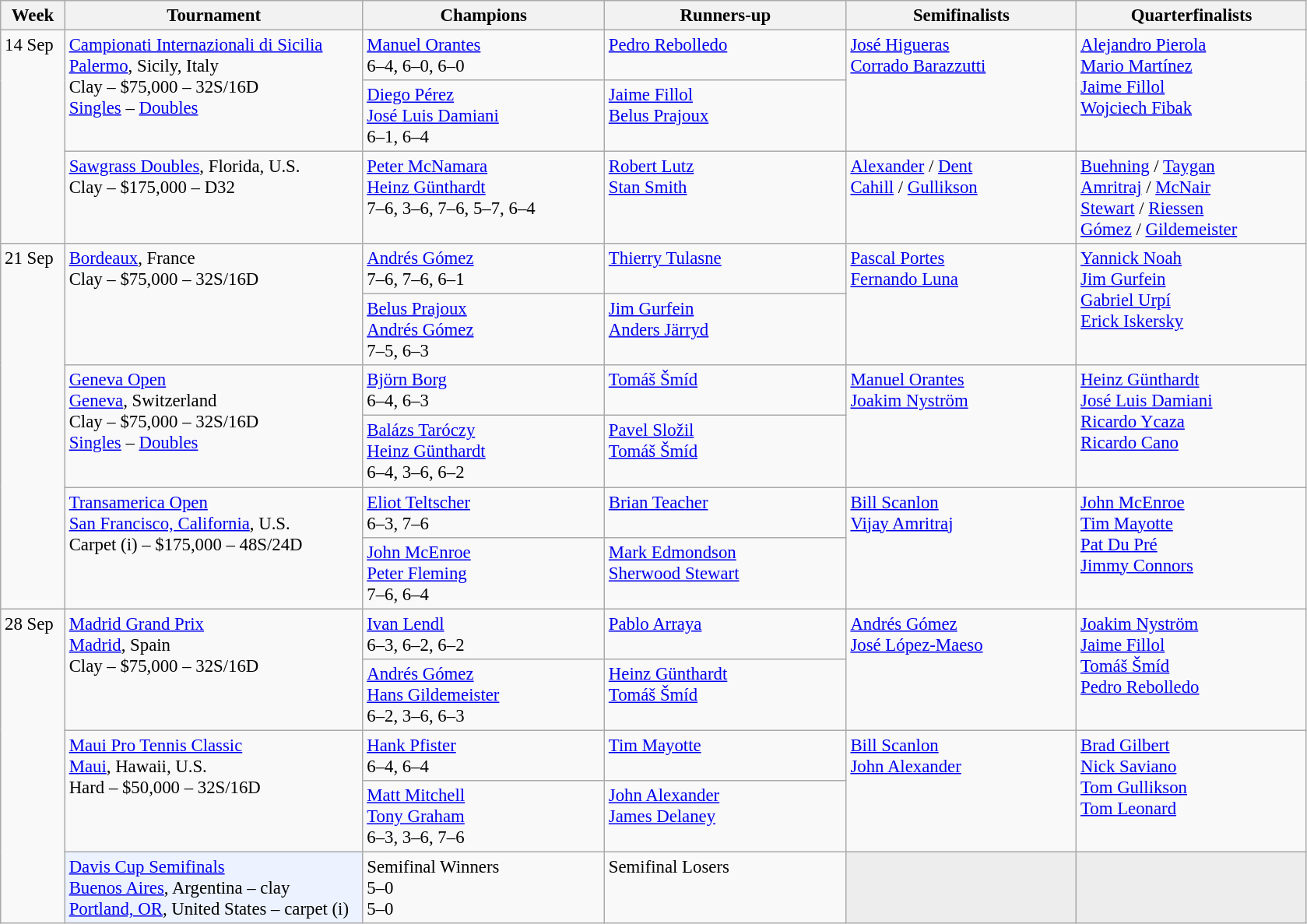<table class=wikitable style=font-size:95%>
<tr>
<th style="width:48px;">Week</th>
<th style="width:248px;">Tournament</th>
<th style="width:200px;">Champions</th>
<th style="width:200px;">Runners-up</th>
<th style="width:190px;">Semifinalists</th>
<th style="width:190px;">Quarterfinalists</th>
</tr>
<tr valign=top>
<td rowspan=3>14 Sep</td>
<td rowspan=2><a href='#'>Campionati Internazionali di Sicilia</a> <br> <a href='#'>Palermo</a>, Sicily, Italy <br> Clay – $75,000 – 32S/16D <br> <a href='#'>Singles</a> – <a href='#'>Doubles</a></td>
<td> <a href='#'>Manuel Orantes</a> <br> 6–4, 6–0, 6–0</td>
<td> <a href='#'>Pedro Rebolledo</a></td>
<td rowspan=2> <a href='#'>José Higueras</a> <br>  <a href='#'>Corrado Barazzutti</a></td>
<td rowspan=2> <a href='#'>Alejandro Pierola</a> <br>  <a href='#'>Mario Martínez</a> <br>  <a href='#'>Jaime Fillol</a> <br>  <a href='#'>Wojciech Fibak</a></td>
</tr>
<tr valign=top>
<td> <a href='#'>Diego Pérez</a> <br>  <a href='#'>José Luis Damiani</a> <br> 6–1, 6–4</td>
<td> <a href='#'>Jaime Fillol</a> <br>  <a href='#'>Belus Prajoux</a></td>
</tr>
<tr valign=top>
<td><a href='#'>Sawgrass Doubles</a>, Florida, U.S. <br> Clay – $175,000 – D32</td>
<td> <a href='#'>Peter McNamara</a> <br>  <a href='#'>Heinz Günthardt</a> <br> 7–6, 3–6, 7–6, 5–7, 6–4</td>
<td> <a href='#'>Robert Lutz</a> <br>  <a href='#'>Stan Smith</a></td>
<td> <a href='#'>Alexander</a> /  <a href='#'>Dent</a><br> <a href='#'>Cahill</a> /  <a href='#'>Gullikson</a></td>
<td> <a href='#'>Buehning</a> /  <a href='#'>Taygan</a><br> <a href='#'>Amritraj</a> /  <a href='#'>McNair</a><br> <a href='#'>Stewart</a> /  <a href='#'>Riessen</a><br> <a href='#'>Gómez</a> /  <a href='#'>Gildemeister</a></td>
</tr>
<tr valign=top>
<td rowspan=6>21 Sep</td>
<td rowspan=2><a href='#'>Bordeaux</a>, France <br> Clay – $75,000 – 32S/16D</td>
<td> <a href='#'>Andrés Gómez</a> <br> 7–6, 7–6, 6–1</td>
<td> <a href='#'>Thierry Tulasne</a></td>
<td rowspan=2> <a href='#'>Pascal Portes</a> <br>  <a href='#'>Fernando Luna</a></td>
<td rowspan=2> <a href='#'>Yannick Noah</a> <br>  <a href='#'>Jim Gurfein</a> <br>  <a href='#'>Gabriel Urpí</a> <br>  <a href='#'>Erick Iskersky</a></td>
</tr>
<tr valign=top>
<td> <a href='#'>Belus Prajoux</a> <br>  <a href='#'>Andrés Gómez</a> <br> 7–5, 6–3</td>
<td> <a href='#'>Jim Gurfein</a> <br>  <a href='#'>Anders Järryd</a></td>
</tr>
<tr valign=top>
<td rowspan=2><a href='#'>Geneva Open</a> <br> <a href='#'>Geneva</a>, Switzerland <br> Clay – $75,000 – 32S/16D <br> <a href='#'>Singles</a> – <a href='#'>Doubles</a></td>
<td> <a href='#'>Björn Borg</a> <br> 6–4, 6–3</td>
<td> <a href='#'>Tomáš Šmíd</a></td>
<td rowspan=2> <a href='#'>Manuel Orantes</a> <br>  <a href='#'>Joakim Nyström</a></td>
<td rowspan=2> <a href='#'>Heinz Günthardt</a> <br>  <a href='#'>José Luis Damiani</a> <br>  <a href='#'>Ricardo Ycaza</a> <br>  <a href='#'>Ricardo Cano</a></td>
</tr>
<tr valign=top>
<td> <a href='#'>Balázs Taróczy</a> <br>  <a href='#'>Heinz Günthardt</a> <br> 6–4, 3–6, 6–2</td>
<td> <a href='#'>Pavel Složil</a> <br>  <a href='#'>Tomáš Šmíd</a></td>
</tr>
<tr valign=top>
<td rowspan=2><a href='#'>Transamerica Open</a> <br> <a href='#'>San Francisco, California</a>, U.S. <br> Carpet (i) – $175,000 – 48S/24D</td>
<td> <a href='#'>Eliot Teltscher</a> <br> 6–3, 7–6</td>
<td> <a href='#'>Brian Teacher</a></td>
<td rowspan=2> <a href='#'>Bill Scanlon</a> <br>  <a href='#'>Vijay Amritraj</a></td>
<td rowspan=2> <a href='#'>John McEnroe</a> <br>  <a href='#'>Tim Mayotte</a> <br>  <a href='#'>Pat Du Pré</a> <br>  <a href='#'>Jimmy Connors</a></td>
</tr>
<tr valign=top>
<td> <a href='#'>John McEnroe</a> <br>  <a href='#'>Peter Fleming</a> <br> 7–6, 6–4</td>
<td> <a href='#'>Mark Edmondson</a> <br>  <a href='#'>Sherwood Stewart</a></td>
</tr>
<tr valign=top>
<td rowspan=5>28 Sep</td>
<td rowspan=2><a href='#'>Madrid Grand Prix</a> <br> <a href='#'>Madrid</a>, Spain <br> Clay – $75,000 – 32S/16D</td>
<td> <a href='#'>Ivan Lendl</a> <br> 6–3, 6–2, 6–2</td>
<td> <a href='#'>Pablo Arraya</a></td>
<td rowspan=2> <a href='#'>Andrés Gómez</a> <br>  <a href='#'>José López-Maeso</a></td>
<td rowspan=2> <a href='#'>Joakim Nyström</a> <br>  <a href='#'>Jaime Fillol</a> <br>  <a href='#'>Tomáš Šmíd</a> <br>  <a href='#'>Pedro Rebolledo</a></td>
</tr>
<tr valign=top>
<td> <a href='#'>Andrés Gómez</a> <br>  <a href='#'>Hans Gildemeister</a> <br> 6–2, 3–6, 6–3</td>
<td> <a href='#'>Heinz Günthardt</a> <br>  <a href='#'>Tomáš Šmíd</a></td>
</tr>
<tr valign=top>
<td rowspan=2><a href='#'>Maui Pro Tennis Classic</a> <br> <a href='#'>Maui</a>, Hawaii, U.S. <br> Hard – $50,000 – 32S/16D</td>
<td> <a href='#'>Hank Pfister</a> <br> 6–4, 6–4</td>
<td> <a href='#'>Tim Mayotte</a></td>
<td rowspan=2> <a href='#'>Bill Scanlon</a> <br>  <a href='#'>John Alexander</a></td>
<td rowspan=2> <a href='#'>Brad Gilbert</a> <br>  <a href='#'>Nick Saviano</a> <br>  <a href='#'>Tom Gullikson</a> <br>  <a href='#'>Tom Leonard</a></td>
</tr>
<tr valign=top>
<td> <a href='#'>Matt Mitchell</a> <br>  <a href='#'>Tony Graham</a> <br> 6–3, 3–6, 7–6</td>
<td> <a href='#'>John Alexander</a> <br>  <a href='#'>James Delaney</a></td>
</tr>
<tr valign=top>
<td style="background:#ECF2FF;"><a href='#'>Davis Cup Semifinals</a><br> <a href='#'>Buenos Aires</a>, Argentina – clay<br><a href='#'>Portland, OR</a>, United States – carpet (i)</td>
<td>Semifinal Winners<br> 5–0<br> 5–0</td>
<td>Semifinal Losers<br><br></td>
<td style="background:#ededed;"></td>
<td style="background:#ededed;"></td>
</tr>
</table>
